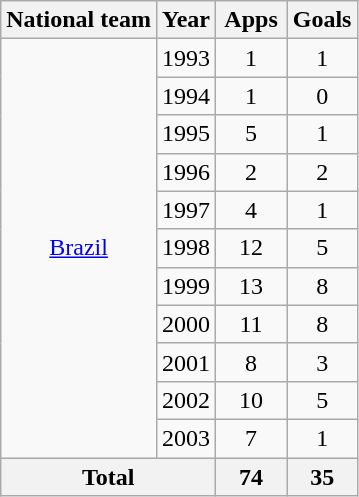<table class="wikitable" style="text-align:center">
<tr>
<th>National team</th>
<th>Year</th>
<th width="40">Apps</th>
<th width="40">Goals</th>
</tr>
<tr>
<td rowspan="11"><a href='#'>Brazil</a></td>
<td>1993</td>
<td>1</td>
<td>1</td>
</tr>
<tr>
<td>1994</td>
<td>1</td>
<td>0</td>
</tr>
<tr>
<td>1995</td>
<td>5</td>
<td>1</td>
</tr>
<tr>
<td>1996</td>
<td>2</td>
<td>2</td>
</tr>
<tr>
<td>1997</td>
<td>4</td>
<td>1</td>
</tr>
<tr>
<td>1998</td>
<td>12</td>
<td>5</td>
</tr>
<tr>
<td>1999</td>
<td>13</td>
<td>8</td>
</tr>
<tr>
<td>2000</td>
<td>11</td>
<td>8</td>
</tr>
<tr>
<td>2001</td>
<td>8</td>
<td>3</td>
</tr>
<tr>
<td>2002</td>
<td>10</td>
<td>5</td>
</tr>
<tr>
<td>2003</td>
<td>7</td>
<td>1</td>
</tr>
<tr>
<th colspan="2">Total</th>
<th>74</th>
<th>35</th>
</tr>
</table>
